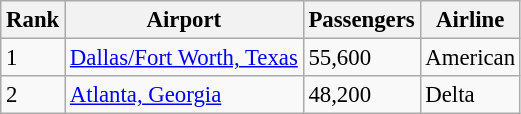<table class="wikitable sortable" style="font-size:95%;">
<tr>
<th>Rank</th>
<th>Airport</th>
<th>Passengers</th>
<th>Airline</th>
</tr>
<tr>
<td>1</td>
<td><a href='#'>Dallas/Fort Worth, Texas</a></td>
<td>55,600</td>
<td>American</td>
</tr>
<tr>
<td>2</td>
<td><a href='#'>Atlanta, Georgia</a></td>
<td>48,200</td>
<td>Delta</td>
</tr>
</table>
